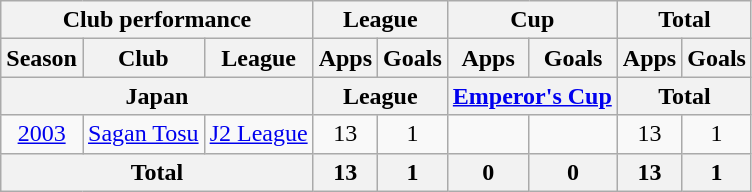<table class="wikitable" style="text-align:center;">
<tr>
<th colspan=3>Club performance</th>
<th colspan=2>League</th>
<th colspan=2>Cup</th>
<th colspan=2>Total</th>
</tr>
<tr>
<th>Season</th>
<th>Club</th>
<th>League</th>
<th>Apps</th>
<th>Goals</th>
<th>Apps</th>
<th>Goals</th>
<th>Apps</th>
<th>Goals</th>
</tr>
<tr>
<th colspan=3>Japan</th>
<th colspan=2>League</th>
<th colspan=2><a href='#'>Emperor's Cup</a></th>
<th colspan=2>Total</th>
</tr>
<tr>
<td><a href='#'>2003</a></td>
<td><a href='#'>Sagan Tosu</a></td>
<td><a href='#'>J2 League</a></td>
<td>13</td>
<td>1</td>
<td></td>
<td></td>
<td>13</td>
<td>1</td>
</tr>
<tr>
<th colspan=3>Total</th>
<th>13</th>
<th>1</th>
<th>0</th>
<th>0</th>
<th>13</th>
<th>1</th>
</tr>
</table>
